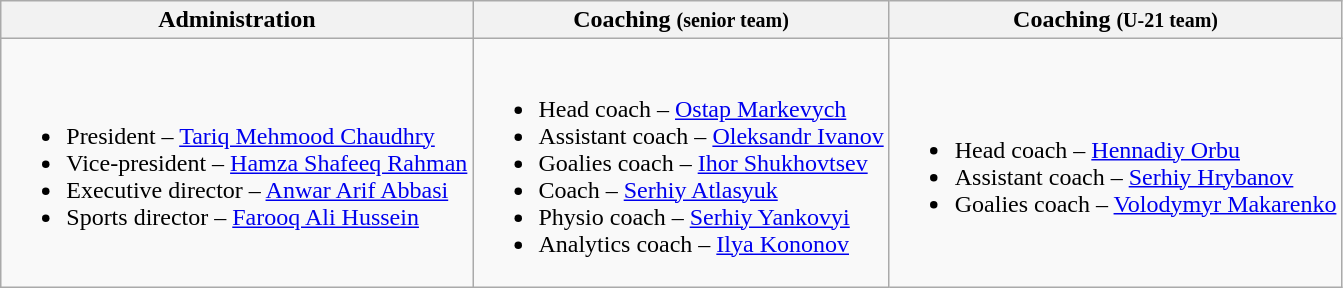<table class="wikitable">
<tr>
<th>Administration</th>
<th>Coaching <small>(senior team)</small></th>
<th>Coaching <small>(U-21 team)</small></th>
</tr>
<tr>
<td><br><ul><li>President –  <a href='#'>Tariq Mehmood Chaudhry</a></li><li>Vice-president – <a href='#'>Hamza Shafeeq Rahman</a></li><li>Executive director – <a href='#'>Anwar Arif Abbasi</a></li><li>Sports director – <a href='#'>Farooq Ali Hussein</a></li></ul></td>
<td><br><ul><li>Head coach – <a href='#'>Ostap Markevych</a></li><li>Assistant coach – <a href='#'>Oleksandr Ivanov</a></li><li>Goalies coach – <a href='#'>Ihor Shukhovtsev</a></li><li>Coach – <a href='#'>Serhiy Atlasyuk</a></li><li>Physio coach – <a href='#'>Serhiy Yankovyi</a></li><li>Analytics coach –  <a href='#'>Ilya Kononov</a></li></ul></td>
<td><br><ul><li>Head coach – <a href='#'>Hennadiy Orbu</a></li><li>Assistant coach – <a href='#'>Serhiy Hrybanov</a></li><li>Goalies coach – <a href='#'>Volodymyr Makarenko</a></li></ul></td>
</tr>
</table>
